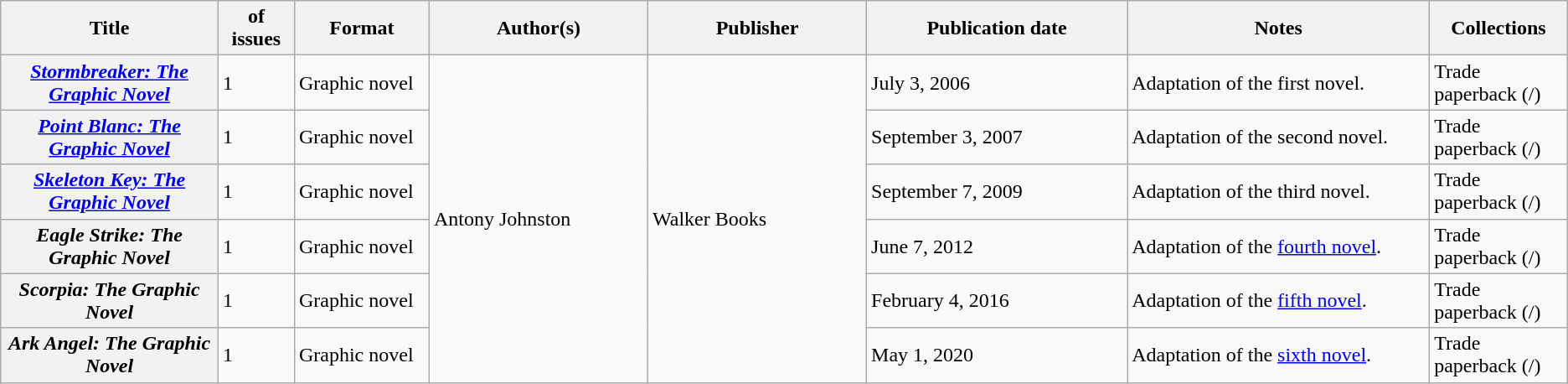<table class="wikitable">
<tr>
<th>Title</th>
<th style="width:40pt"> of issues</th>
<th style="width:75pt">Format</th>
<th style="width:125pt">Author(s)</th>
<th style="width:125pt">Publisher</th>
<th style="width:150pt">Publication date</th>
<th style="width:175pt">Notes</th>
<th>Collections</th>
</tr>
<tr>
<th><em><a href='#'>Stormbreaker: The Graphic Novel</a></em></th>
<td>1</td>
<td>Graphic novel</td>
<td rowspan="6">Antony Johnston</td>
<td rowspan="6">Walker Books</td>
<td>July 3, 2006</td>
<td>Adaptation of the first novel.</td>
<td>Trade paperback (/)</td>
</tr>
<tr>
<th><em><a href='#'>Point Blanc: The Graphic Novel</a></em></th>
<td>1</td>
<td>Graphic novel</td>
<td>September 3, 2007</td>
<td>Adaptation of the second novel.</td>
<td>Trade paperback (/)</td>
</tr>
<tr>
<th><em><a href='#'>Skeleton Key: The Graphic Novel</a></em></th>
<td>1</td>
<td>Graphic novel</td>
<td>September 7, 2009</td>
<td>Adaptation of the third novel.</td>
<td>Trade paperback (/)</td>
</tr>
<tr>
<th><em>Eagle Strike: The Graphic Novel</em></th>
<td>1</td>
<td>Graphic novel</td>
<td>June 7, 2012</td>
<td>Adaptation of the <a href='#'>fourth novel</a>.</td>
<td>Trade paperback (/)</td>
</tr>
<tr>
<th><em>Scorpia: The Graphic Novel</em></th>
<td>1</td>
<td>Graphic novel</td>
<td>February 4, 2016</td>
<td>Adaptation of the <a href='#'>fifth novel</a>.</td>
<td>Trade paperback (/)</td>
</tr>
<tr>
<th><em>Ark Angel: The Graphic Novel</em></th>
<td>1</td>
<td>Graphic novel</td>
<td>May 1, 2020</td>
<td>Adaptation of the <a href='#'>sixth novel</a>.</td>
<td>Trade paperback (/)</td>
</tr>
</table>
